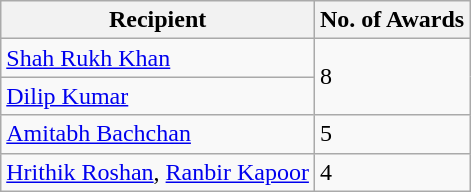<table class="wikitable">
<tr>
<th>Recipient</th>
<th>No. of Awards</th>
</tr>
<tr>
<td><a href='#'>Shah Rukh Khan</a></td>
<td rowspan=2>8</td>
</tr>
<tr>
<td><a href='#'>Dilip Kumar</a></td>
</tr>
<tr>
<td><a href='#'>Amitabh Bachchan</a></td>
<td>5</td>
</tr>
<tr>
<td><a href='#'>Hrithik Roshan</a>, <a href='#'>Ranbir Kapoor</a></td>
<td>4</td>
</tr>
</table>
